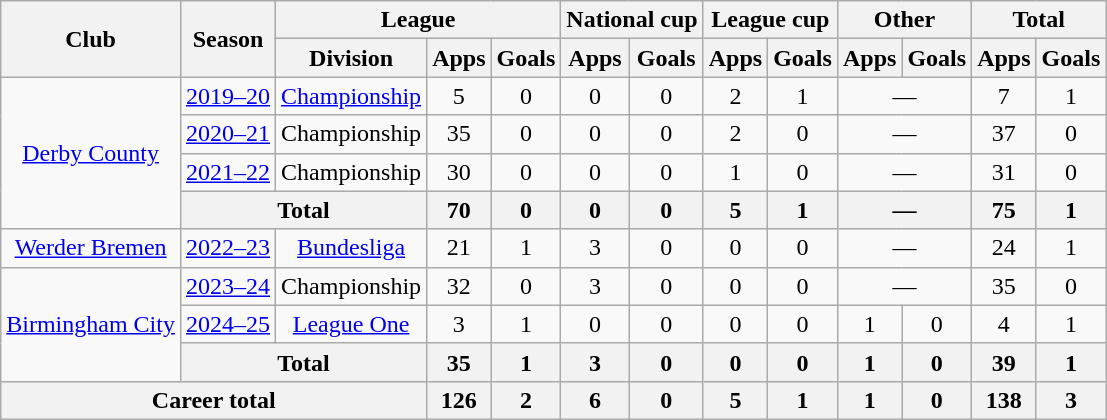<table class=wikitable style=text-align:center>
<tr>
<th rowspan="2">Club</th>
<th rowspan="2">Season</th>
<th colspan="3">League</th>
<th colspan="2">National cup</th>
<th colspan="2">League cup</th>
<th colspan="2">Other</th>
<th colspan="2">Total</th>
</tr>
<tr>
<th>Division</th>
<th>Apps</th>
<th>Goals</th>
<th>Apps</th>
<th>Goals</th>
<th>Apps</th>
<th>Goals</th>
<th>Apps</th>
<th>Goals</th>
<th>Apps</th>
<th>Goals</th>
</tr>
<tr>
<td rowspan="4"><a href='#'>Derby County</a></td>
<td><a href='#'>2019–20</a></td>
<td><a href='#'>Championship</a></td>
<td>5</td>
<td>0</td>
<td>0</td>
<td>0</td>
<td>2</td>
<td>1</td>
<td colspan="2">—</td>
<td>7</td>
<td>1</td>
</tr>
<tr>
<td><a href='#'>2020–21</a></td>
<td>Championship</td>
<td>35</td>
<td>0</td>
<td>0</td>
<td>0</td>
<td>2</td>
<td>0</td>
<td colspan="2">—</td>
<td>37</td>
<td>0</td>
</tr>
<tr>
<td><a href='#'>2021–22</a></td>
<td>Championship</td>
<td>30</td>
<td>0</td>
<td>0</td>
<td>0</td>
<td>1</td>
<td>0</td>
<td colspan="2">—</td>
<td>31</td>
<td>0</td>
</tr>
<tr>
<th colspan="2">Total</th>
<th>70</th>
<th>0</th>
<th>0</th>
<th>0</th>
<th>5</th>
<th>1</th>
<th colspan="2">—</th>
<th>75</th>
<th>1</th>
</tr>
<tr>
<td><a href='#'>Werder Bremen</a></td>
<td><a href='#'>2022–23</a></td>
<td><a href='#'>Bundesliga</a></td>
<td>21</td>
<td>1</td>
<td>3</td>
<td>0</td>
<td>0</td>
<td>0</td>
<td colspan="2">—</td>
<td>24</td>
<td>1</td>
</tr>
<tr>
<td rowspan="3"><a href='#'>Birmingham City</a></td>
<td><a href='#'>2023–24</a></td>
<td>Championship</td>
<td>32</td>
<td>0</td>
<td>3</td>
<td>0</td>
<td>0</td>
<td>0</td>
<td colspan="2">—</td>
<td>35</td>
<td>0</td>
</tr>
<tr>
<td><a href='#'>2024–25</a></td>
<td><a href='#'>League One</a></td>
<td>3</td>
<td>1</td>
<td>0</td>
<td>0</td>
<td>0</td>
<td>0</td>
<td>1</td>
<td>0</td>
<td>4</td>
<td>1</td>
</tr>
<tr>
<th colspan="2">Total</th>
<th>35</th>
<th>1</th>
<th>3</th>
<th>0</th>
<th>0</th>
<th>0</th>
<th>1</th>
<th>0</th>
<th>39</th>
<th>1</th>
</tr>
<tr>
<th colspan="3">Career total</th>
<th>126</th>
<th>2</th>
<th>6</th>
<th>0</th>
<th>5</th>
<th>1</th>
<th>1</th>
<th>0</th>
<th>138</th>
<th>3</th>
</tr>
</table>
